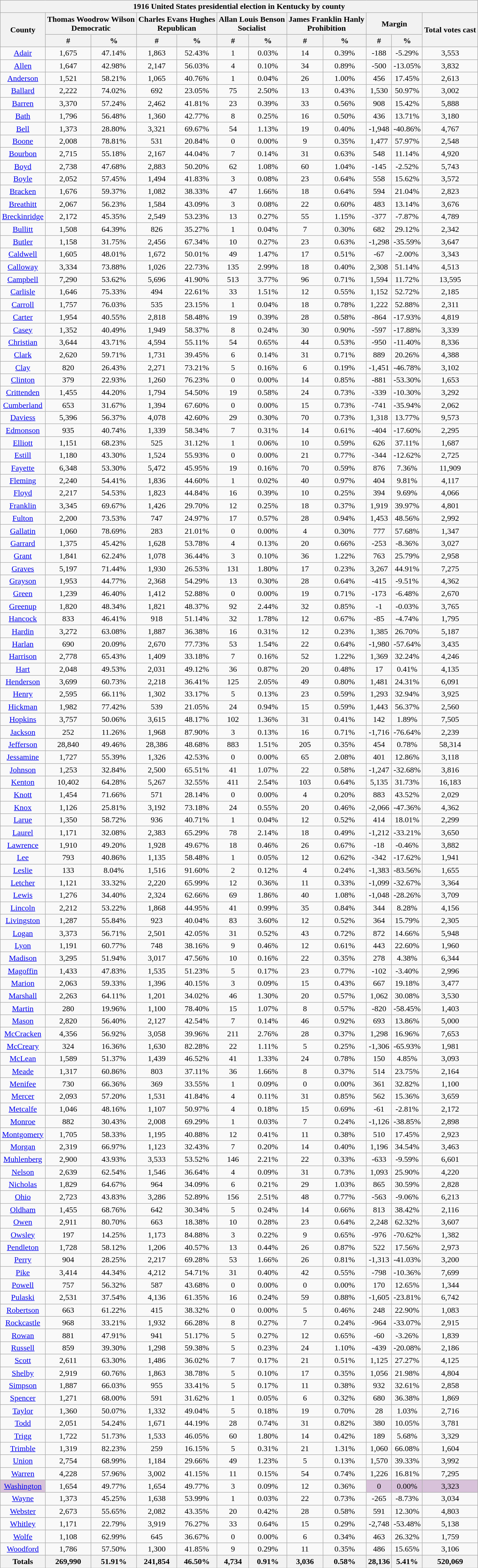<table class="wikitable sortable mw-collapsible mw-collapsed">
<tr>
<th colspan="12">1916 United States presidential election in Kentucky by county</th>
</tr>
<tr>
<th rowspan="2">County</th>
<th colspan="2">Thomas Woodrow Wilson<br>Democratic</th>
<th colspan="2">Charles Evans Hughes<br>Republican</th>
<th colspan="2">Allan Louis Benson<br>Socialist</th>
<th colspan="2">James Franklin Hanly<br>Prohibition</th>
<th colspan="2">Margin</th>
<th rowspan="2">Total votes cast</th>
</tr>
<tr bgcolor="lightgrey">
<th data-sort-type="number">#</th>
<th data-sort-type="number">%</th>
<th data-sort-type="number">#</th>
<th data-sort-type="number">%</th>
<th data-sort-type="number">#</th>
<th data-sort-type="number">%</th>
<th data-sort-type="number">#</th>
<th data-sort-type="number">%</th>
<th data-sort-type="number">#</th>
<th data-sort-type="number">%</th>
</tr>
<tr style="text-align:center;">
<td><a href='#'>Adair</a></td>
<td>1,675</td>
<td>47.14%</td>
<td>1,863</td>
<td>52.43%</td>
<td>1</td>
<td>0.03%</td>
<td>14</td>
<td>0.39%</td>
<td>-188</td>
<td>-5.29%</td>
<td>3,553</td>
</tr>
<tr style="text-align:center;">
<td><a href='#'>Allen</a></td>
<td>1,647</td>
<td>42.98%</td>
<td>2,147</td>
<td>56.03%</td>
<td>4</td>
<td>0.10%</td>
<td>34</td>
<td>0.89%</td>
<td>-500</td>
<td>-13.05%</td>
<td>3,832</td>
</tr>
<tr style="text-align:center;">
<td><a href='#'>Anderson</a></td>
<td>1,521</td>
<td>58.21%</td>
<td>1,065</td>
<td>40.76%</td>
<td>1</td>
<td>0.04%</td>
<td>26</td>
<td>1.00%</td>
<td>456</td>
<td>17.45%</td>
<td>2,613</td>
</tr>
<tr style="text-align:center;">
<td><a href='#'>Ballard</a></td>
<td>2,222</td>
<td>74.02%</td>
<td>692</td>
<td>23.05%</td>
<td>75</td>
<td>2.50%</td>
<td>13</td>
<td>0.43%</td>
<td>1,530</td>
<td>50.97%</td>
<td>3,002</td>
</tr>
<tr style="text-align:center;">
<td><a href='#'>Barren</a></td>
<td>3,370</td>
<td>57.24%</td>
<td>2,462</td>
<td>41.81%</td>
<td>23</td>
<td>0.39%</td>
<td>33</td>
<td>0.56%</td>
<td>908</td>
<td>15.42%</td>
<td>5,888</td>
</tr>
<tr style="text-align:center;">
<td><a href='#'>Bath</a></td>
<td>1,796</td>
<td>56.48%</td>
<td>1,360</td>
<td>42.77%</td>
<td>8</td>
<td>0.25%</td>
<td>16</td>
<td>0.50%</td>
<td>436</td>
<td>13.71%</td>
<td>3,180</td>
</tr>
<tr style="text-align:center;">
<td><a href='#'>Bell</a></td>
<td>1,373</td>
<td>28.80%</td>
<td>3,321</td>
<td>69.67%</td>
<td>54</td>
<td>1.13%</td>
<td>19</td>
<td>0.40%</td>
<td>-1,948</td>
<td>-40.86%</td>
<td>4,767</td>
</tr>
<tr style="text-align:center;">
<td><a href='#'>Boone</a></td>
<td>2,008</td>
<td>78.81%</td>
<td>531</td>
<td>20.84%</td>
<td>0</td>
<td>0.00%</td>
<td>9</td>
<td>0.35%</td>
<td>1,477</td>
<td>57.97%</td>
<td>2,548</td>
</tr>
<tr style="text-align:center;">
<td><a href='#'>Bourbon</a></td>
<td>2,715</td>
<td>55.18%</td>
<td>2,167</td>
<td>44.04%</td>
<td>7</td>
<td>0.14%</td>
<td>31</td>
<td>0.63%</td>
<td>548</td>
<td>11.14%</td>
<td>4,920</td>
</tr>
<tr style="text-align:center;">
<td><a href='#'>Boyd</a></td>
<td>2,738</td>
<td>47.68%</td>
<td>2,883</td>
<td>50.20%</td>
<td>62</td>
<td>1.08%</td>
<td>60</td>
<td>1.04%</td>
<td>-145</td>
<td>-2.52%</td>
<td>5,743</td>
</tr>
<tr style="text-align:center;">
<td><a href='#'>Boyle</a></td>
<td>2,052</td>
<td>57.45%</td>
<td>1,494</td>
<td>41.83%</td>
<td>3</td>
<td>0.08%</td>
<td>23</td>
<td>0.64%</td>
<td>558</td>
<td>15.62%</td>
<td>3,572</td>
</tr>
<tr style="text-align:center;">
<td><a href='#'>Bracken</a></td>
<td>1,676</td>
<td>59.37%</td>
<td>1,082</td>
<td>38.33%</td>
<td>47</td>
<td>1.66%</td>
<td>18</td>
<td>0.64%</td>
<td>594</td>
<td>21.04%</td>
<td>2,823</td>
</tr>
<tr style="text-align:center;">
<td><a href='#'>Breathitt</a></td>
<td>2,067</td>
<td>56.23%</td>
<td>1,584</td>
<td>43.09%</td>
<td>3</td>
<td>0.08%</td>
<td>22</td>
<td>0.60%</td>
<td>483</td>
<td>13.14%</td>
<td>3,676</td>
</tr>
<tr style="text-align:center;">
<td><a href='#'>Breckinridge</a></td>
<td>2,172</td>
<td>45.35%</td>
<td>2,549</td>
<td>53.23%</td>
<td>13</td>
<td>0.27%</td>
<td>55</td>
<td>1.15%</td>
<td>-377</td>
<td>-7.87%</td>
<td>4,789</td>
</tr>
<tr style="text-align:center;">
<td><a href='#'>Bullitt</a></td>
<td>1,508</td>
<td>64.39%</td>
<td>826</td>
<td>35.27%</td>
<td>1</td>
<td>0.04%</td>
<td>7</td>
<td>0.30%</td>
<td>682</td>
<td>29.12%</td>
<td>2,342</td>
</tr>
<tr style="text-align:center;">
<td><a href='#'>Butler</a></td>
<td>1,158</td>
<td>31.75%</td>
<td>2,456</td>
<td>67.34%</td>
<td>10</td>
<td>0.27%</td>
<td>23</td>
<td>0.63%</td>
<td>-1,298</td>
<td>-35.59%</td>
<td>3,647</td>
</tr>
<tr style="text-align:center;">
<td><a href='#'>Caldwell</a></td>
<td>1,605</td>
<td>48.01%</td>
<td>1,672</td>
<td>50.01%</td>
<td>49</td>
<td>1.47%</td>
<td>17</td>
<td>0.51%</td>
<td>-67</td>
<td>-2.00%</td>
<td>3,343</td>
</tr>
<tr style="text-align:center;">
<td><a href='#'>Calloway</a></td>
<td>3,334</td>
<td>73.88%</td>
<td>1,026</td>
<td>22.73%</td>
<td>135</td>
<td>2.99%</td>
<td>18</td>
<td>0.40%</td>
<td>2,308</td>
<td>51.14%</td>
<td>4,513</td>
</tr>
<tr style="text-align:center;">
<td><a href='#'>Campbell</a></td>
<td>7,290</td>
<td>53.62%</td>
<td>5,696</td>
<td>41.90%</td>
<td>513</td>
<td>3.77%</td>
<td>96</td>
<td>0.71%</td>
<td>1,594</td>
<td>11.72%</td>
<td>13,595</td>
</tr>
<tr style="text-align:center;">
<td><a href='#'>Carlisle</a></td>
<td>1,646</td>
<td>75.33%</td>
<td>494</td>
<td>22.61%</td>
<td>33</td>
<td>1.51%</td>
<td>12</td>
<td>0.55%</td>
<td>1,152</td>
<td>52.72%</td>
<td>2,185</td>
</tr>
<tr style="text-align:center;">
<td><a href='#'>Carroll</a></td>
<td>1,757</td>
<td>76.03%</td>
<td>535</td>
<td>23.15%</td>
<td>1</td>
<td>0.04%</td>
<td>18</td>
<td>0.78%</td>
<td>1,222</td>
<td>52.88%</td>
<td>2,311</td>
</tr>
<tr style="text-align:center;">
<td><a href='#'>Carter</a></td>
<td>1,954</td>
<td>40.55%</td>
<td>2,818</td>
<td>58.48%</td>
<td>19</td>
<td>0.39%</td>
<td>28</td>
<td>0.58%</td>
<td>-864</td>
<td>-17.93%</td>
<td>4,819</td>
</tr>
<tr style="text-align:center;">
<td><a href='#'>Casey</a></td>
<td>1,352</td>
<td>40.49%</td>
<td>1,949</td>
<td>58.37%</td>
<td>8</td>
<td>0.24%</td>
<td>30</td>
<td>0.90%</td>
<td>-597</td>
<td>-17.88%</td>
<td>3,339</td>
</tr>
<tr style="text-align:center;">
<td><a href='#'>Christian</a></td>
<td>3,644</td>
<td>43.71%</td>
<td>4,594</td>
<td>55.11%</td>
<td>54</td>
<td>0.65%</td>
<td>44</td>
<td>0.53%</td>
<td>-950</td>
<td>-11.40%</td>
<td>8,336</td>
</tr>
<tr style="text-align:center;">
<td><a href='#'>Clark</a></td>
<td>2,620</td>
<td>59.71%</td>
<td>1,731</td>
<td>39.45%</td>
<td>6</td>
<td>0.14%</td>
<td>31</td>
<td>0.71%</td>
<td>889</td>
<td>20.26%</td>
<td>4,388</td>
</tr>
<tr style="text-align:center;">
<td><a href='#'>Clay</a></td>
<td>820</td>
<td>26.43%</td>
<td>2,271</td>
<td>73.21%</td>
<td>5</td>
<td>0.16%</td>
<td>6</td>
<td>0.19%</td>
<td>-1,451</td>
<td>-46.78%</td>
<td>3,102</td>
</tr>
<tr style="text-align:center;">
<td><a href='#'>Clinton</a></td>
<td>379</td>
<td>22.93%</td>
<td>1,260</td>
<td>76.23%</td>
<td>0</td>
<td>0.00%</td>
<td>14</td>
<td>0.85%</td>
<td>-881</td>
<td>-53.30%</td>
<td>1,653</td>
</tr>
<tr style="text-align:center;">
<td><a href='#'>Crittenden</a></td>
<td>1,455</td>
<td>44.20%</td>
<td>1,794</td>
<td>54.50%</td>
<td>19</td>
<td>0.58%</td>
<td>24</td>
<td>0.73%</td>
<td>-339</td>
<td>-10.30%</td>
<td>3,292</td>
</tr>
<tr style="text-align:center;">
<td><a href='#'>Cumberland</a></td>
<td>653</td>
<td>31.67%</td>
<td>1,394</td>
<td>67.60%</td>
<td>0</td>
<td>0.00%</td>
<td>15</td>
<td>0.73%</td>
<td>-741</td>
<td>-35.94%</td>
<td>2,062</td>
</tr>
<tr style="text-align:center;">
<td><a href='#'>Daviess</a></td>
<td>5,396</td>
<td>56.37%</td>
<td>4,078</td>
<td>42.60%</td>
<td>29</td>
<td>0.30%</td>
<td>70</td>
<td>0.73%</td>
<td>1,318</td>
<td>13.77%</td>
<td>9,573</td>
</tr>
<tr style="text-align:center;">
<td><a href='#'>Edmonson</a></td>
<td>935</td>
<td>40.74%</td>
<td>1,339</td>
<td>58.34%</td>
<td>7</td>
<td>0.31%</td>
<td>14</td>
<td>0.61%</td>
<td>-404</td>
<td>-17.60%</td>
<td>2,295</td>
</tr>
<tr style="text-align:center;">
<td><a href='#'>Elliott</a></td>
<td>1,151</td>
<td>68.23%</td>
<td>525</td>
<td>31.12%</td>
<td>1</td>
<td>0.06%</td>
<td>10</td>
<td>0.59%</td>
<td>626</td>
<td>37.11%</td>
<td>1,687</td>
</tr>
<tr style="text-align:center;">
<td><a href='#'>Estill</a></td>
<td>1,180</td>
<td>43.30%</td>
<td>1,524</td>
<td>55.93%</td>
<td>0</td>
<td>0.00%</td>
<td>21</td>
<td>0.77%</td>
<td>-344</td>
<td>-12.62%</td>
<td>2,725</td>
</tr>
<tr style="text-align:center;">
<td><a href='#'>Fayette</a></td>
<td>6,348</td>
<td>53.30%</td>
<td>5,472</td>
<td>45.95%</td>
<td>19</td>
<td>0.16%</td>
<td>70</td>
<td>0.59%</td>
<td>876</td>
<td>7.36%</td>
<td>11,909</td>
</tr>
<tr style="text-align:center;">
<td><a href='#'>Fleming</a></td>
<td>2,240</td>
<td>54.41%</td>
<td>1,836</td>
<td>44.60%</td>
<td>1</td>
<td>0.02%</td>
<td>40</td>
<td>0.97%</td>
<td>404</td>
<td>9.81%</td>
<td>4,117</td>
</tr>
<tr style="text-align:center;">
<td><a href='#'>Floyd</a></td>
<td>2,217</td>
<td>54.53%</td>
<td>1,823</td>
<td>44.84%</td>
<td>16</td>
<td>0.39%</td>
<td>10</td>
<td>0.25%</td>
<td>394</td>
<td>9.69%</td>
<td>4,066</td>
</tr>
<tr style="text-align:center;">
<td><a href='#'>Franklin</a></td>
<td>3,345</td>
<td>69.67%</td>
<td>1,426</td>
<td>29.70%</td>
<td>12</td>
<td>0.25%</td>
<td>18</td>
<td>0.37%</td>
<td>1,919</td>
<td>39.97%</td>
<td>4,801</td>
</tr>
<tr style="text-align:center;">
<td><a href='#'>Fulton</a></td>
<td>2,200</td>
<td>73.53%</td>
<td>747</td>
<td>24.97%</td>
<td>17</td>
<td>0.57%</td>
<td>28</td>
<td>0.94%</td>
<td>1,453</td>
<td>48.56%</td>
<td>2,992</td>
</tr>
<tr style="text-align:center;">
<td><a href='#'>Gallatin</a></td>
<td>1,060</td>
<td>78.69%</td>
<td>283</td>
<td>21.01%</td>
<td>0</td>
<td>0.00%</td>
<td>4</td>
<td>0.30%</td>
<td>777</td>
<td>57.68%</td>
<td>1,347</td>
</tr>
<tr style="text-align:center;">
<td><a href='#'>Garrard</a></td>
<td>1,375</td>
<td>45.42%</td>
<td>1,628</td>
<td>53.78%</td>
<td>4</td>
<td>0.13%</td>
<td>20</td>
<td>0.66%</td>
<td>-253</td>
<td>-8.36%</td>
<td>3,027</td>
</tr>
<tr style="text-align:center;">
<td><a href='#'>Grant</a></td>
<td>1,841</td>
<td>62.24%</td>
<td>1,078</td>
<td>36.44%</td>
<td>3</td>
<td>0.10%</td>
<td>36</td>
<td>1.22%</td>
<td>763</td>
<td>25.79%</td>
<td>2,958</td>
</tr>
<tr style="text-align:center;">
<td><a href='#'>Graves</a></td>
<td>5,197</td>
<td>71.44%</td>
<td>1,930</td>
<td>26.53%</td>
<td>131</td>
<td>1.80%</td>
<td>17</td>
<td>0.23%</td>
<td>3,267</td>
<td>44.91%</td>
<td>7,275</td>
</tr>
<tr style="text-align:center;">
<td><a href='#'>Grayson</a></td>
<td>1,953</td>
<td>44.77%</td>
<td>2,368</td>
<td>54.29%</td>
<td>13</td>
<td>0.30%</td>
<td>28</td>
<td>0.64%</td>
<td>-415</td>
<td>-9.51%</td>
<td>4,362</td>
</tr>
<tr style="text-align:center;">
<td><a href='#'>Green</a></td>
<td>1,239</td>
<td>46.40%</td>
<td>1,412</td>
<td>52.88%</td>
<td>0</td>
<td>0.00%</td>
<td>19</td>
<td>0.71%</td>
<td>-173</td>
<td>-6.48%</td>
<td>2,670</td>
</tr>
<tr style="text-align:center;">
<td><a href='#'>Greenup</a></td>
<td>1,820</td>
<td>48.34%</td>
<td>1,821</td>
<td>48.37%</td>
<td>92</td>
<td>2.44%</td>
<td>32</td>
<td>0.85%</td>
<td>-1</td>
<td>-0.03%</td>
<td>3,765</td>
</tr>
<tr style="text-align:center;">
<td><a href='#'>Hancock</a></td>
<td>833</td>
<td>46.41%</td>
<td>918</td>
<td>51.14%</td>
<td>32</td>
<td>1.78%</td>
<td>12</td>
<td>0.67%</td>
<td>-85</td>
<td>-4.74%</td>
<td>1,795</td>
</tr>
<tr style="text-align:center;">
<td><a href='#'>Hardin</a></td>
<td>3,272</td>
<td>63.08%</td>
<td>1,887</td>
<td>36.38%</td>
<td>16</td>
<td>0.31%</td>
<td>12</td>
<td>0.23%</td>
<td>1,385</td>
<td>26.70%</td>
<td>5,187</td>
</tr>
<tr style="text-align:center;">
<td><a href='#'>Harlan</a></td>
<td>690</td>
<td>20.09%</td>
<td>2,670</td>
<td>77.73%</td>
<td>53</td>
<td>1.54%</td>
<td>22</td>
<td>0.64%</td>
<td>-1,980</td>
<td>-57.64%</td>
<td>3,435</td>
</tr>
<tr style="text-align:center;">
<td><a href='#'>Harrison</a></td>
<td>2,778</td>
<td>65.43%</td>
<td>1,409</td>
<td>33.18%</td>
<td>7</td>
<td>0.16%</td>
<td>52</td>
<td>1.22%</td>
<td>1,369</td>
<td>32.24%</td>
<td>4,246</td>
</tr>
<tr style="text-align:center;">
<td><a href='#'>Hart</a></td>
<td>2,048</td>
<td>49.53%</td>
<td>2,031</td>
<td>49.12%</td>
<td>36</td>
<td>0.87%</td>
<td>20</td>
<td>0.48%</td>
<td>17</td>
<td>0.41%</td>
<td>4,135</td>
</tr>
<tr style="text-align:center;">
<td><a href='#'>Henderson</a></td>
<td>3,699</td>
<td>60.73%</td>
<td>2,218</td>
<td>36.41%</td>
<td>125</td>
<td>2.05%</td>
<td>49</td>
<td>0.80%</td>
<td>1,481</td>
<td>24.31%</td>
<td>6,091</td>
</tr>
<tr style="text-align:center;">
<td><a href='#'>Henry</a></td>
<td>2,595</td>
<td>66.11%</td>
<td>1,302</td>
<td>33.17%</td>
<td>5</td>
<td>0.13%</td>
<td>23</td>
<td>0.59%</td>
<td>1,293</td>
<td>32.94%</td>
<td>3,925</td>
</tr>
<tr style="text-align:center;">
<td><a href='#'>Hickman</a></td>
<td>1,982</td>
<td>77.42%</td>
<td>539</td>
<td>21.05%</td>
<td>24</td>
<td>0.94%</td>
<td>15</td>
<td>0.59%</td>
<td>1,443</td>
<td>56.37%</td>
<td>2,560</td>
</tr>
<tr style="text-align:center;">
<td><a href='#'>Hopkins</a></td>
<td>3,757</td>
<td>50.06%</td>
<td>3,615</td>
<td>48.17%</td>
<td>102</td>
<td>1.36%</td>
<td>31</td>
<td>0.41%</td>
<td>142</td>
<td>1.89%</td>
<td>7,505</td>
</tr>
<tr style="text-align:center;">
<td><a href='#'>Jackson</a></td>
<td>252</td>
<td>11.26%</td>
<td>1,968</td>
<td>87.90%</td>
<td>3</td>
<td>0.13%</td>
<td>16</td>
<td>0.71%</td>
<td>-1,716</td>
<td>-76.64%</td>
<td>2,239</td>
</tr>
<tr style="text-align:center;">
<td><a href='#'>Jefferson</a></td>
<td>28,840</td>
<td>49.46%</td>
<td>28,386</td>
<td>48.68%</td>
<td>883</td>
<td>1.51%</td>
<td>205</td>
<td>0.35%</td>
<td>454</td>
<td>0.78%</td>
<td>58,314</td>
</tr>
<tr style="text-align:center;">
<td><a href='#'>Jessamine</a></td>
<td>1,727</td>
<td>55.39%</td>
<td>1,326</td>
<td>42.53%</td>
<td>0</td>
<td>0.00%</td>
<td>65</td>
<td>2.08%</td>
<td>401</td>
<td>12.86%</td>
<td>3,118</td>
</tr>
<tr style="text-align:center;">
<td><a href='#'>Johnson</a></td>
<td>1,253</td>
<td>32.84%</td>
<td>2,500</td>
<td>65.51%</td>
<td>41</td>
<td>1.07%</td>
<td>22</td>
<td>0.58%</td>
<td>-1,247</td>
<td>-32.68%</td>
<td>3,816</td>
</tr>
<tr style="text-align:center;">
<td><a href='#'>Kenton</a></td>
<td>10,402</td>
<td>64.28%</td>
<td>5,267</td>
<td>32.55%</td>
<td>411</td>
<td>2.54%</td>
<td>103</td>
<td>0.64%</td>
<td>5,135</td>
<td>31.73%</td>
<td>16,183</td>
</tr>
<tr style="text-align:center;">
<td><a href='#'>Knott</a></td>
<td>1,454</td>
<td>71.66%</td>
<td>571</td>
<td>28.14%</td>
<td>0</td>
<td>0.00%</td>
<td>4</td>
<td>0.20%</td>
<td>883</td>
<td>43.52%</td>
<td>2,029</td>
</tr>
<tr style="text-align:center;">
<td><a href='#'>Knox</a></td>
<td>1,126</td>
<td>25.81%</td>
<td>3,192</td>
<td>73.18%</td>
<td>24</td>
<td>0.55%</td>
<td>20</td>
<td>0.46%</td>
<td>-2,066</td>
<td>-47.36%</td>
<td>4,362</td>
</tr>
<tr style="text-align:center;">
<td><a href='#'>Larue</a></td>
<td>1,350</td>
<td>58.72%</td>
<td>936</td>
<td>40.71%</td>
<td>1</td>
<td>0.04%</td>
<td>12</td>
<td>0.52%</td>
<td>414</td>
<td>18.01%</td>
<td>2,299</td>
</tr>
<tr style="text-align:center;">
<td><a href='#'>Laurel</a></td>
<td>1,171</td>
<td>32.08%</td>
<td>2,383</td>
<td>65.29%</td>
<td>78</td>
<td>2.14%</td>
<td>18</td>
<td>0.49%</td>
<td>-1,212</td>
<td>-33.21%</td>
<td>3,650</td>
</tr>
<tr style="text-align:center;">
<td><a href='#'>Lawrence</a></td>
<td>1,910</td>
<td>49.20%</td>
<td>1,928</td>
<td>49.67%</td>
<td>18</td>
<td>0.46%</td>
<td>26</td>
<td>0.67%</td>
<td>-18</td>
<td>-0.46%</td>
<td>3,882</td>
</tr>
<tr style="text-align:center;">
<td><a href='#'>Lee</a></td>
<td>793</td>
<td>40.86%</td>
<td>1,135</td>
<td>58.48%</td>
<td>1</td>
<td>0.05%</td>
<td>12</td>
<td>0.62%</td>
<td>-342</td>
<td>-17.62%</td>
<td>1,941</td>
</tr>
<tr style="text-align:center;">
<td><a href='#'>Leslie</a></td>
<td>133</td>
<td>8.04%</td>
<td>1,516</td>
<td>91.60%</td>
<td>2</td>
<td>0.12%</td>
<td>4</td>
<td>0.24%</td>
<td>-1,383</td>
<td>-83.56%</td>
<td>1,655</td>
</tr>
<tr style="text-align:center;">
<td><a href='#'>Letcher</a></td>
<td>1,121</td>
<td>33.32%</td>
<td>2,220</td>
<td>65.99%</td>
<td>12</td>
<td>0.36%</td>
<td>11</td>
<td>0.33%</td>
<td>-1,099</td>
<td>-32.67%</td>
<td>3,364</td>
</tr>
<tr style="text-align:center;">
<td><a href='#'>Lewis</a></td>
<td>1,276</td>
<td>34.40%</td>
<td>2,324</td>
<td>62.66%</td>
<td>69</td>
<td>1.86%</td>
<td>40</td>
<td>1.08%</td>
<td>-1,048</td>
<td>-28.26%</td>
<td>3,709</td>
</tr>
<tr style="text-align:center;">
<td><a href='#'>Lincoln</a></td>
<td>2,212</td>
<td>53.22%</td>
<td>1,868</td>
<td>44.95%</td>
<td>41</td>
<td>0.99%</td>
<td>35</td>
<td>0.84%</td>
<td>344</td>
<td>8.28%</td>
<td>4,156</td>
</tr>
<tr style="text-align:center;">
<td><a href='#'>Livingston</a></td>
<td>1,287</td>
<td>55.84%</td>
<td>923</td>
<td>40.04%</td>
<td>83</td>
<td>3.60%</td>
<td>12</td>
<td>0.52%</td>
<td>364</td>
<td>15.79%</td>
<td>2,305</td>
</tr>
<tr style="text-align:center;">
<td><a href='#'>Logan</a></td>
<td>3,373</td>
<td>56.71%</td>
<td>2,501</td>
<td>42.05%</td>
<td>31</td>
<td>0.52%</td>
<td>43</td>
<td>0.72%</td>
<td>872</td>
<td>14.66%</td>
<td>5,948</td>
</tr>
<tr style="text-align:center;">
<td><a href='#'>Lyon</a></td>
<td>1,191</td>
<td>60.77%</td>
<td>748</td>
<td>38.16%</td>
<td>9</td>
<td>0.46%</td>
<td>12</td>
<td>0.61%</td>
<td>443</td>
<td>22.60%</td>
<td>1,960</td>
</tr>
<tr style="text-align:center;">
<td><a href='#'>Madison</a></td>
<td>3,295</td>
<td>51.94%</td>
<td>3,017</td>
<td>47.56%</td>
<td>10</td>
<td>0.16%</td>
<td>22</td>
<td>0.35%</td>
<td>278</td>
<td>4.38%</td>
<td>6,344</td>
</tr>
<tr style="text-align:center;">
<td><a href='#'>Magoffin</a></td>
<td>1,433</td>
<td>47.83%</td>
<td>1,535</td>
<td>51.23%</td>
<td>5</td>
<td>0.17%</td>
<td>23</td>
<td>0.77%</td>
<td>-102</td>
<td>-3.40%</td>
<td>2,996</td>
</tr>
<tr style="text-align:center;">
<td><a href='#'>Marion</a></td>
<td>2,063</td>
<td>59.33%</td>
<td>1,396</td>
<td>40.15%</td>
<td>3</td>
<td>0.09%</td>
<td>15</td>
<td>0.43%</td>
<td>667</td>
<td>19.18%</td>
<td>3,477</td>
</tr>
<tr style="text-align:center;">
<td><a href='#'>Marshall</a></td>
<td>2,263</td>
<td>64.11%</td>
<td>1,201</td>
<td>34.02%</td>
<td>46</td>
<td>1.30%</td>
<td>20</td>
<td>0.57%</td>
<td>1,062</td>
<td>30.08%</td>
<td>3,530</td>
</tr>
<tr style="text-align:center;">
<td><a href='#'>Martin</a></td>
<td>280</td>
<td>19.96%</td>
<td>1,100</td>
<td>78.40%</td>
<td>15</td>
<td>1.07%</td>
<td>8</td>
<td>0.57%</td>
<td>-820</td>
<td>-58.45%</td>
<td>1,403</td>
</tr>
<tr style="text-align:center;">
<td><a href='#'>Mason</a></td>
<td>2,820</td>
<td>56.40%</td>
<td>2,127</td>
<td>42.54%</td>
<td>7</td>
<td>0.14%</td>
<td>46</td>
<td>0.92%</td>
<td>693</td>
<td>13.86%</td>
<td>5,000</td>
</tr>
<tr style="text-align:center;">
<td><a href='#'>McCracken</a></td>
<td>4,356</td>
<td>56.92%</td>
<td>3,058</td>
<td>39.96%</td>
<td>211</td>
<td>2.76%</td>
<td>28</td>
<td>0.37%</td>
<td>1,298</td>
<td>16.96%</td>
<td>7,653</td>
</tr>
<tr style="text-align:center;">
<td><a href='#'>McCreary</a></td>
<td>324</td>
<td>16.36%</td>
<td>1,630</td>
<td>82.28%</td>
<td>22</td>
<td>1.11%</td>
<td>5</td>
<td>0.25%</td>
<td>-1,306</td>
<td>-65.93%</td>
<td>1,981</td>
</tr>
<tr style="text-align:center;">
<td><a href='#'>McLean</a></td>
<td>1,589</td>
<td>51.37%</td>
<td>1,439</td>
<td>46.52%</td>
<td>41</td>
<td>1.33%</td>
<td>24</td>
<td>0.78%</td>
<td>150</td>
<td>4.85%</td>
<td>3,093</td>
</tr>
<tr style="text-align:center;">
<td><a href='#'>Meade</a></td>
<td>1,317</td>
<td>60.86%</td>
<td>803</td>
<td>37.11%</td>
<td>36</td>
<td>1.66%</td>
<td>8</td>
<td>0.37%</td>
<td>514</td>
<td>23.75%</td>
<td>2,164</td>
</tr>
<tr style="text-align:center;">
<td><a href='#'>Menifee</a></td>
<td>730</td>
<td>66.36%</td>
<td>369</td>
<td>33.55%</td>
<td>1</td>
<td>0.09%</td>
<td>0</td>
<td>0.00%</td>
<td>361</td>
<td>32.82%</td>
<td>1,100</td>
</tr>
<tr style="text-align:center;">
<td><a href='#'>Mercer</a></td>
<td>2,093</td>
<td>57.20%</td>
<td>1,531</td>
<td>41.84%</td>
<td>4</td>
<td>0.11%</td>
<td>31</td>
<td>0.85%</td>
<td>562</td>
<td>15.36%</td>
<td>3,659</td>
</tr>
<tr style="text-align:center;">
<td><a href='#'>Metcalfe</a></td>
<td>1,046</td>
<td>48.16%</td>
<td>1,107</td>
<td>50.97%</td>
<td>4</td>
<td>0.18%</td>
<td>15</td>
<td>0.69%</td>
<td>-61</td>
<td>-2.81%</td>
<td>2,172</td>
</tr>
<tr style="text-align:center;">
<td><a href='#'>Monroe</a></td>
<td>882</td>
<td>30.43%</td>
<td>2,008</td>
<td>69.29%</td>
<td>1</td>
<td>0.03%</td>
<td>7</td>
<td>0.24%</td>
<td>-1,126</td>
<td>-38.85%</td>
<td>2,898</td>
</tr>
<tr style="text-align:center;">
<td><a href='#'>Montgomery</a></td>
<td>1,705</td>
<td>58.33%</td>
<td>1,195</td>
<td>40.88%</td>
<td>12</td>
<td>0.41%</td>
<td>11</td>
<td>0.38%</td>
<td>510</td>
<td>17.45%</td>
<td>2,923</td>
</tr>
<tr style="text-align:center;">
<td><a href='#'>Morgan</a></td>
<td>2,319</td>
<td>66.97%</td>
<td>1,123</td>
<td>32.43%</td>
<td>7</td>
<td>0.20%</td>
<td>14</td>
<td>0.40%</td>
<td>1,196</td>
<td>34.54%</td>
<td>3,463</td>
</tr>
<tr style="text-align:center;">
<td><a href='#'>Muhlenberg</a></td>
<td>2,900</td>
<td>43.93%</td>
<td>3,533</td>
<td>53.52%</td>
<td>146</td>
<td>2.21%</td>
<td>22</td>
<td>0.33%</td>
<td>-633</td>
<td>-9.59%</td>
<td>6,601</td>
</tr>
<tr style="text-align:center;">
<td><a href='#'>Nelson</a></td>
<td>2,639</td>
<td>62.54%</td>
<td>1,546</td>
<td>36.64%</td>
<td>4</td>
<td>0.09%</td>
<td>31</td>
<td>0.73%</td>
<td>1,093</td>
<td>25.90%</td>
<td>4,220</td>
</tr>
<tr style="text-align:center;">
<td><a href='#'>Nicholas</a></td>
<td>1,829</td>
<td>64.67%</td>
<td>964</td>
<td>34.09%</td>
<td>6</td>
<td>0.21%</td>
<td>29</td>
<td>1.03%</td>
<td>865</td>
<td>30.59%</td>
<td>2,828</td>
</tr>
<tr style="text-align:center;">
<td><a href='#'>Ohio</a></td>
<td>2,723</td>
<td>43.83%</td>
<td>3,286</td>
<td>52.89%</td>
<td>156</td>
<td>2.51%</td>
<td>48</td>
<td>0.77%</td>
<td>-563</td>
<td>-9.06%</td>
<td>6,213</td>
</tr>
<tr style="text-align:center;">
<td><a href='#'>Oldham</a></td>
<td>1,455</td>
<td>68.76%</td>
<td>642</td>
<td>30.34%</td>
<td>5</td>
<td>0.24%</td>
<td>14</td>
<td>0.66%</td>
<td>813</td>
<td>38.42%</td>
<td>2,116</td>
</tr>
<tr style="text-align:center;">
<td><a href='#'>Owen</a></td>
<td>2,911</td>
<td>80.70%</td>
<td>663</td>
<td>18.38%</td>
<td>10</td>
<td>0.28%</td>
<td>23</td>
<td>0.64%</td>
<td>2,248</td>
<td>62.32%</td>
<td>3,607</td>
</tr>
<tr style="text-align:center;">
<td><a href='#'>Owsley</a></td>
<td>197</td>
<td>14.25%</td>
<td>1,173</td>
<td>84.88%</td>
<td>3</td>
<td>0.22%</td>
<td>9</td>
<td>0.65%</td>
<td>-976</td>
<td>-70.62%</td>
<td>1,382</td>
</tr>
<tr style="text-align:center;">
<td><a href='#'>Pendleton</a></td>
<td>1,728</td>
<td>58.12%</td>
<td>1,206</td>
<td>40.57%</td>
<td>13</td>
<td>0.44%</td>
<td>26</td>
<td>0.87%</td>
<td>522</td>
<td>17.56%</td>
<td>2,973</td>
</tr>
<tr style="text-align:center;">
<td><a href='#'>Perry</a></td>
<td>904</td>
<td>28.25%</td>
<td>2,217</td>
<td>69.28%</td>
<td>53</td>
<td>1.66%</td>
<td>26</td>
<td>0.81%</td>
<td>-1,313</td>
<td>-41.03%</td>
<td>3,200</td>
</tr>
<tr style="text-align:center;">
<td><a href='#'>Pike</a></td>
<td>3,414</td>
<td>44.34%</td>
<td>4,212</td>
<td>54.71%</td>
<td>31</td>
<td>0.40%</td>
<td>42</td>
<td>0.55%</td>
<td>-798</td>
<td>-10.36%</td>
<td>7,699</td>
</tr>
<tr style="text-align:center;">
<td><a href='#'>Powell</a></td>
<td>757</td>
<td>56.32%</td>
<td>587</td>
<td>43.68%</td>
<td>0</td>
<td>0.00%</td>
<td>0</td>
<td>0.00%</td>
<td>170</td>
<td>12.65%</td>
<td>1,344</td>
</tr>
<tr style="text-align:center;">
<td><a href='#'>Pulaski</a></td>
<td>2,531</td>
<td>37.54%</td>
<td>4,136</td>
<td>61.35%</td>
<td>16</td>
<td>0.24%</td>
<td>59</td>
<td>0.88%</td>
<td>-1,605</td>
<td>-23.81%</td>
<td>6,742</td>
</tr>
<tr style="text-align:center;">
<td><a href='#'>Robertson</a></td>
<td>663</td>
<td>61.22%</td>
<td>415</td>
<td>38.32%</td>
<td>0</td>
<td>0.00%</td>
<td>5</td>
<td>0.46%</td>
<td>248</td>
<td>22.90%</td>
<td>1,083</td>
</tr>
<tr style="text-align:center;">
<td><a href='#'>Rockcastle</a></td>
<td>968</td>
<td>33.21%</td>
<td>1,932</td>
<td>66.28%</td>
<td>8</td>
<td>0.27%</td>
<td>7</td>
<td>0.24%</td>
<td>-964</td>
<td>-33.07%</td>
<td>2,915</td>
</tr>
<tr style="text-align:center;">
<td><a href='#'>Rowan</a></td>
<td>881</td>
<td>47.91%</td>
<td>941</td>
<td>51.17%</td>
<td>5</td>
<td>0.27%</td>
<td>12</td>
<td>0.65%</td>
<td>-60</td>
<td>-3.26%</td>
<td>1,839</td>
</tr>
<tr style="text-align:center;">
<td><a href='#'>Russell</a></td>
<td>859</td>
<td>39.30%</td>
<td>1,298</td>
<td>59.38%</td>
<td>5</td>
<td>0.23%</td>
<td>24</td>
<td>1.10%</td>
<td>-439</td>
<td>-20.08%</td>
<td>2,186</td>
</tr>
<tr style="text-align:center;">
<td><a href='#'>Scott</a></td>
<td>2,611</td>
<td>63.30%</td>
<td>1,486</td>
<td>36.02%</td>
<td>7</td>
<td>0.17%</td>
<td>21</td>
<td>0.51%</td>
<td>1,125</td>
<td>27.27%</td>
<td>4,125</td>
</tr>
<tr style="text-align:center;">
<td><a href='#'>Shelby</a></td>
<td>2,919</td>
<td>60.76%</td>
<td>1,863</td>
<td>38.78%</td>
<td>5</td>
<td>0.10%</td>
<td>17</td>
<td>0.35%</td>
<td>1,056</td>
<td>21.98%</td>
<td>4,804</td>
</tr>
<tr style="text-align:center;">
<td><a href='#'>Simpson</a></td>
<td>1,887</td>
<td>66.03%</td>
<td>955</td>
<td>33.41%</td>
<td>5</td>
<td>0.17%</td>
<td>11</td>
<td>0.38%</td>
<td>932</td>
<td>32.61%</td>
<td>2,858</td>
</tr>
<tr style="text-align:center;">
<td><a href='#'>Spencer</a></td>
<td>1,271</td>
<td>68.00%</td>
<td>591</td>
<td>31.62%</td>
<td>1</td>
<td>0.05%</td>
<td>6</td>
<td>0.32%</td>
<td>680</td>
<td>36.38%</td>
<td>1,869</td>
</tr>
<tr style="text-align:center;">
<td><a href='#'>Taylor</a></td>
<td>1,360</td>
<td>50.07%</td>
<td>1,332</td>
<td>49.04%</td>
<td>5</td>
<td>0.18%</td>
<td>19</td>
<td>0.70%</td>
<td>28</td>
<td>1.03%</td>
<td>2,716</td>
</tr>
<tr style="text-align:center;">
<td><a href='#'>Todd</a></td>
<td>2,051</td>
<td>54.24%</td>
<td>1,671</td>
<td>44.19%</td>
<td>28</td>
<td>0.74%</td>
<td>31</td>
<td>0.82%</td>
<td>380</td>
<td>10.05%</td>
<td>3,781</td>
</tr>
<tr style="text-align:center;">
<td><a href='#'>Trigg</a></td>
<td>1,722</td>
<td>51.73%</td>
<td>1,533</td>
<td>46.05%</td>
<td>60</td>
<td>1.80%</td>
<td>14</td>
<td>0.42%</td>
<td>189</td>
<td>5.68%</td>
<td>3,329</td>
</tr>
<tr style="text-align:center;">
<td><a href='#'>Trimble</a></td>
<td>1,319</td>
<td>82.23%</td>
<td>259</td>
<td>16.15%</td>
<td>5</td>
<td>0.31%</td>
<td>21</td>
<td>1.31%</td>
<td>1,060</td>
<td>66.08%</td>
<td>1,604</td>
</tr>
<tr style="text-align:center;">
<td><a href='#'>Union</a></td>
<td>2,754</td>
<td>68.99%</td>
<td>1,184</td>
<td>29.66%</td>
<td>49</td>
<td>1.23%</td>
<td>5</td>
<td>0.13%</td>
<td>1,570</td>
<td>39.33%</td>
<td>3,992</td>
</tr>
<tr style="text-align:center;">
<td><a href='#'>Warren</a></td>
<td>4,228</td>
<td>57.96%</td>
<td>3,002</td>
<td>41.15%</td>
<td>11</td>
<td>0.15%</td>
<td>54</td>
<td>0.74%</td>
<td>1,226</td>
<td>16.81%</td>
<td>7,295</td>
</tr>
<tr style="text-align:center;">
<td style="background:#d8c2da"><a href='#'>Washington</a></td>
<td>1,654</td>
<td>49.77%</td>
<td>1,654</td>
<td>49.77%</td>
<td>3</td>
<td>0.09%</td>
<td>12</td>
<td>0.36%</td>
<td style="background:#d8c2da">0</td>
<td style="background:#d8c2da">0.00%</td>
<td style="background:#d8c2da">3,323</td>
</tr>
<tr style="text-align:center;">
<td><a href='#'>Wayne</a></td>
<td>1,373</td>
<td>45.25%</td>
<td>1,638</td>
<td>53.99%</td>
<td>1</td>
<td>0.03%</td>
<td>22</td>
<td>0.73%</td>
<td>-265</td>
<td>-8.73%</td>
<td>3,034</td>
</tr>
<tr style="text-align:center;">
<td><a href='#'>Webster</a></td>
<td>2,673</td>
<td>55.65%</td>
<td>2,082</td>
<td>43.35%</td>
<td>20</td>
<td>0.42%</td>
<td>28</td>
<td>0.58%</td>
<td>591</td>
<td>12.30%</td>
<td>4,803</td>
</tr>
<tr style="text-align:center;">
<td><a href='#'>Whitley</a></td>
<td>1,171</td>
<td>22.79%</td>
<td>3,919</td>
<td>76.27%</td>
<td>33</td>
<td>0.64%</td>
<td>15</td>
<td>0.29%</td>
<td>-2,748</td>
<td>-53.48%</td>
<td>5,138</td>
</tr>
<tr style="text-align:center;">
<td><a href='#'>Wolfe</a></td>
<td>1,108</td>
<td>62.99%</td>
<td>645</td>
<td>36.67%</td>
<td>0</td>
<td>0.00%</td>
<td>6</td>
<td>0.34%</td>
<td>463</td>
<td>26.32%</td>
<td>1,759</td>
</tr>
<tr style="text-align:center;">
<td><a href='#'>Woodford</a></td>
<td>1,786</td>
<td>57.50%</td>
<td>1,300</td>
<td>41.85%</td>
<td>9</td>
<td>0.29%</td>
<td>11</td>
<td>0.35%</td>
<td>486</td>
<td>15.65%</td>
<td>3,106</td>
</tr>
<tr style="text-align:center;">
<th>Totals</th>
<th>269,990</th>
<th>51.91%</th>
<th>241,854</th>
<th>46.50%</th>
<th>4,734</th>
<th>0.91%</th>
<th>3,036</th>
<th>0.58%</th>
<th>28,136</th>
<th>5.41%</th>
<th>520,069</th>
</tr>
</table>
